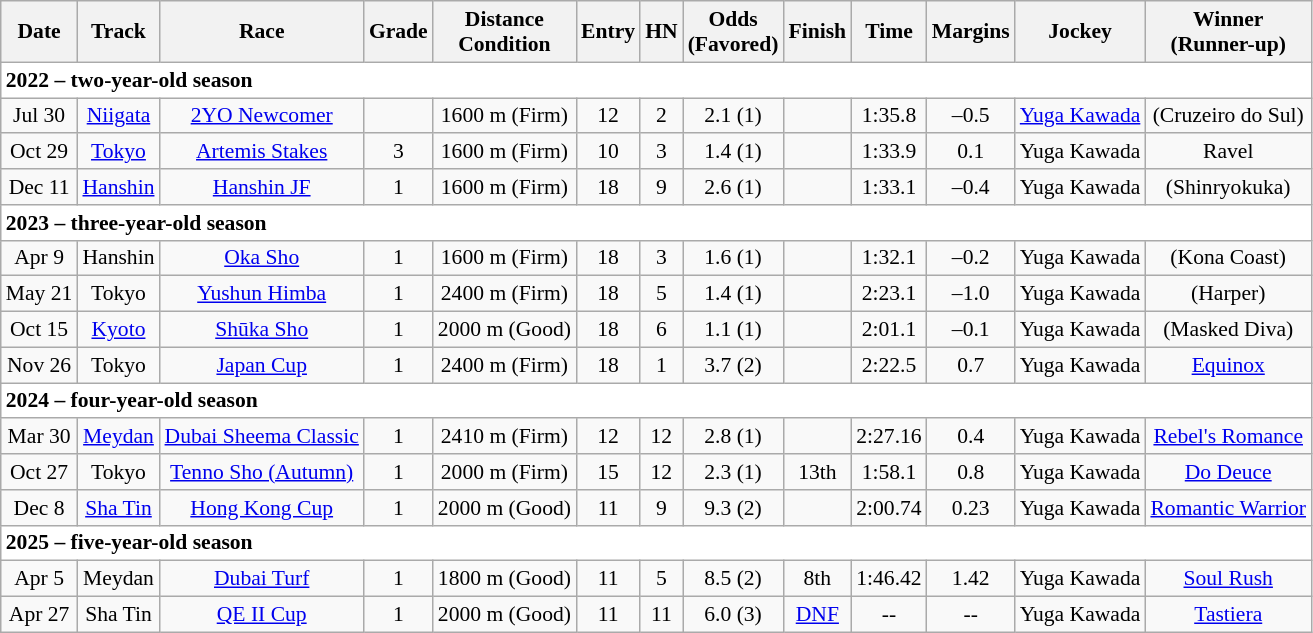<table class="wikitable" style="border-collapse: collapse; font-size: 90%; text-align: center; white-space: nowrap;">
<tr>
<th>Date</th>
<th>Track</th>
<th>Race</th>
<th>Grade</th>
<th>Distance<br>Condition</th>
<th>Entry</th>
<th>HN</th>
<th>Odds<br>(Favored)</th>
<th>Finish</th>
<th>Time</th>
<th>Margins</th>
<th>Jockey</th>
<th>Winner<br>(Runner-up)</th>
</tr>
<tr style="background-color:white">
<td colspan="13" align="left"><strong>2022 – two-year-old season</strong></td>
</tr>
<tr>
<td>Jul 30</td>
<td><a href='#'>Niigata</a></td>
<td><a href='#'>2YO Newcomer</a></td>
<td></td>
<td>1600 m (Firm)</td>
<td>12</td>
<td>2</td>
<td>2.1 (1)</td>
<td></td>
<td>1:35.8</td>
<td>–0.5</td>
<td><a href='#'>Yuga Kawada</a></td>
<td>(Cruzeiro do Sul)</td>
</tr>
<tr>
<td>Oct 29</td>
<td><a href='#'>Tokyo</a></td>
<td><a href='#'>Artemis Stakes</a></td>
<td>3</td>
<td>1600 m (Firm)</td>
<td>10</td>
<td>3</td>
<td>1.4 (1)</td>
<td></td>
<td>1:33.9</td>
<td>0.1</td>
<td>Yuga Kawada</td>
<td>Ravel</td>
</tr>
<tr>
<td>Dec 11</td>
<td><a href='#'>Hanshin</a></td>
<td><a href='#'>Hanshin JF</a></td>
<td>1</td>
<td>1600 m (Firm)</td>
<td>18</td>
<td>9</td>
<td>2.6 (1)</td>
<td></td>
<td>1:33.1</td>
<td>–0.4</td>
<td>Yuga Kawada</td>
<td>(Shinryokuka)</td>
</tr>
<tr style="background-color:white">
<td colspan="13" align="left"><strong>2023 – three-year-old season</strong></td>
</tr>
<tr>
<td>Apr 9</td>
<td>Hanshin</td>
<td><a href='#'>Oka Sho</a></td>
<td>1</td>
<td>1600 m (Firm)</td>
<td>18</td>
<td>3</td>
<td>1.6 (1)</td>
<td></td>
<td>1:32.1</td>
<td>–0.2</td>
<td>Yuga Kawada</td>
<td>(Kona Coast)</td>
</tr>
<tr>
<td>May 21</td>
<td>Tokyo</td>
<td><a href='#'>Yushun Himba</a></td>
<td>1</td>
<td>2400 m (Firm)</td>
<td>18</td>
<td>5</td>
<td>1.4 (1)</td>
<td></td>
<td>2:23.1</td>
<td>–1.0</td>
<td>Yuga Kawada</td>
<td>(Harper)</td>
</tr>
<tr>
<td>Oct 15</td>
<td><a href='#'>Kyoto</a></td>
<td><a href='#'>Shūka Sho</a></td>
<td>1</td>
<td>2000 m (Good)</td>
<td>18</td>
<td>6</td>
<td>1.1 (1)</td>
<td></td>
<td>2:01.1</td>
<td>–0.1</td>
<td>Yuga Kawada</td>
<td>(Masked Diva)</td>
</tr>
<tr>
<td>Nov 26</td>
<td>Tokyo</td>
<td><a href='#'>Japan Cup</a></td>
<td>1</td>
<td>2400 m (Firm)</td>
<td>18</td>
<td>1</td>
<td>3.7 (2)</td>
<td></td>
<td>2:22.5</td>
<td>0.7</td>
<td>Yuga Kawada</td>
<td><a href='#'>Equinox</a></td>
</tr>
<tr style="background-color:white">
<td colspan="13" align="left"><strong>2024 – four-year-old season</strong></td>
</tr>
<tr>
<td>Mar 30</td>
<td><a href='#'>Meydan</a></td>
<td><a href='#'>Dubai Sheema Classic</a></td>
<td>1</td>
<td>2410 m (Firm)</td>
<td>12</td>
<td>12</td>
<td>2.8 (1)</td>
<td></td>
<td>2:27.16</td>
<td>0.4</td>
<td>Yuga Kawada</td>
<td><a href='#'>Rebel's Romance</a></td>
</tr>
<tr>
<td>Oct 27</td>
<td>Tokyo</td>
<td><a href='#'>Tenno Sho (Autumn)</a></td>
<td>1</td>
<td>2000 m (Firm)</td>
<td>15</td>
<td>12</td>
<td>2.3 (1)</td>
<td>13th</td>
<td>1:58.1</td>
<td>0.8</td>
<td>Yuga Kawada</td>
<td><a href='#'>Do Deuce</a></td>
</tr>
<tr>
<td>Dec 8</td>
<td><a href='#'>Sha Tin</a></td>
<td><a href='#'>Hong Kong Cup</a></td>
<td>1</td>
<td>2000 m (Good)</td>
<td>11</td>
<td>9</td>
<td>9.3 (2)</td>
<td></td>
<td>2:00.74</td>
<td>0.23</td>
<td>Yuga Kawada</td>
<td><a href='#'>Romantic Warrior</a></td>
</tr>
<tr style="background-color:white">
<td colspan="13" align="left"><strong>2025 – five-year-old season</strong></td>
</tr>
<tr>
<td>Apr 5</td>
<td>Meydan</td>
<td><a href='#'>Dubai Turf</a></td>
<td>1</td>
<td>1800 m (Good)</td>
<td>11</td>
<td>5</td>
<td>8.5 (2)</td>
<td>8th</td>
<td>1:46.42</td>
<td>1.42</td>
<td>Yuga Kawada</td>
<td><a href='#'>Soul Rush</a></td>
</tr>
<tr>
<td>Apr 27</td>
<td>Sha Tin</td>
<td><a href='#'>QE II Cup</a></td>
<td>1</td>
<td>2000 m (Good)</td>
<td>11</td>
<td>11</td>
<td>6.0 (3)</td>
<td><a href='#'>DNF</a></td>
<td>--</td>
<td>--</td>
<td>Yuga Kawada</td>
<td><a href='#'>Tastiera</a></td>
</tr>
</table>
